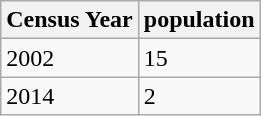<table class="wikitable">
<tr>
<th>Census Year</th>
<th>population</th>
</tr>
<tr>
<td>2002</td>
<td>15</td>
</tr>
<tr>
<td>2014</td>
<td>2</td>
</tr>
</table>
